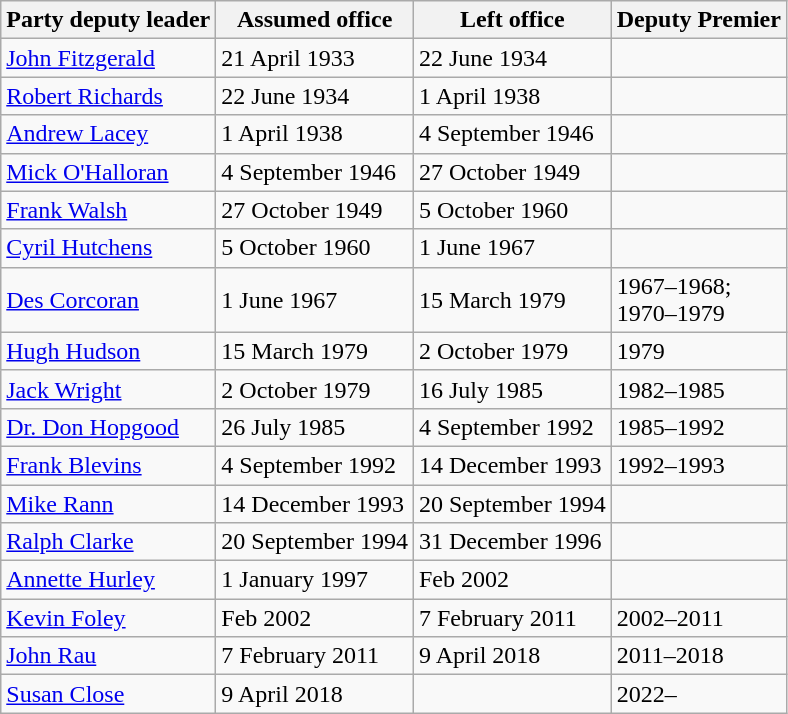<table class="wikitable">
<tr>
<th>Party deputy leader</th>
<th class="unsortable">Assumed office</th>
<th class="unsortable">Left office</th>
<th>Deputy Premier</th>
</tr>
<tr>
<td><a href='#'>John Fitzgerald</a></td>
<td>21 April 1933</td>
<td>22 June 1934</td>
<td></td>
</tr>
<tr>
<td><a href='#'>Robert Richards</a></td>
<td>22 June 1934</td>
<td>1 April 1938</td>
<td></td>
</tr>
<tr>
<td><a href='#'>Andrew Lacey</a></td>
<td>1 April 1938</td>
<td>4 September 1946</td>
<td></td>
</tr>
<tr>
<td><a href='#'>Mick O'Halloran</a></td>
<td>4 September 1946</td>
<td>27 October 1949</td>
<td></td>
</tr>
<tr>
<td><a href='#'>Frank Walsh</a></td>
<td>27 October 1949</td>
<td>5 October 1960</td>
<td></td>
</tr>
<tr>
<td><a href='#'>Cyril Hutchens</a></td>
<td>5 October 1960</td>
<td>1 June 1967</td>
<td></td>
</tr>
<tr>
<td><a href='#'>Des Corcoran</a></td>
<td>1 June 1967</td>
<td>15 March 1979</td>
<td>1967–1968; <br>1970–1979</td>
</tr>
<tr>
<td><a href='#'>Hugh Hudson</a></td>
<td>15 March 1979</td>
<td>2 October 1979</td>
<td>1979</td>
</tr>
<tr>
<td><a href='#'>Jack Wright</a></td>
<td>2 October 1979</td>
<td>16 July 1985</td>
<td>1982–1985</td>
</tr>
<tr>
<td><a href='#'>Dr. Don Hopgood</a></td>
<td>26 July 1985</td>
<td>4 September 1992</td>
<td>1985–1992</td>
</tr>
<tr>
<td><a href='#'>Frank Blevins</a></td>
<td>4 September 1992</td>
<td>14 December 1993</td>
<td>1992–1993</td>
</tr>
<tr>
<td><a href='#'>Mike Rann</a></td>
<td>14 December 1993</td>
<td>20 September 1994</td>
<td></td>
</tr>
<tr>
<td><a href='#'>Ralph Clarke</a></td>
<td>20 September 1994</td>
<td>31 December 1996</td>
<td></td>
</tr>
<tr>
<td><a href='#'>Annette Hurley</a></td>
<td>1 January 1997</td>
<td>Feb 2002</td>
<td></td>
</tr>
<tr>
<td><a href='#'>Kevin Foley</a></td>
<td>Feb 2002</td>
<td>7 February 2011</td>
<td>2002–2011</td>
</tr>
<tr>
<td><a href='#'>John Rau</a></td>
<td>7 February 2011</td>
<td>9 April 2018</td>
<td>2011–2018</td>
</tr>
<tr>
<td><a href='#'>Susan Close</a></td>
<td>9 April 2018</td>
<td></td>
<td>2022–</td>
</tr>
</table>
